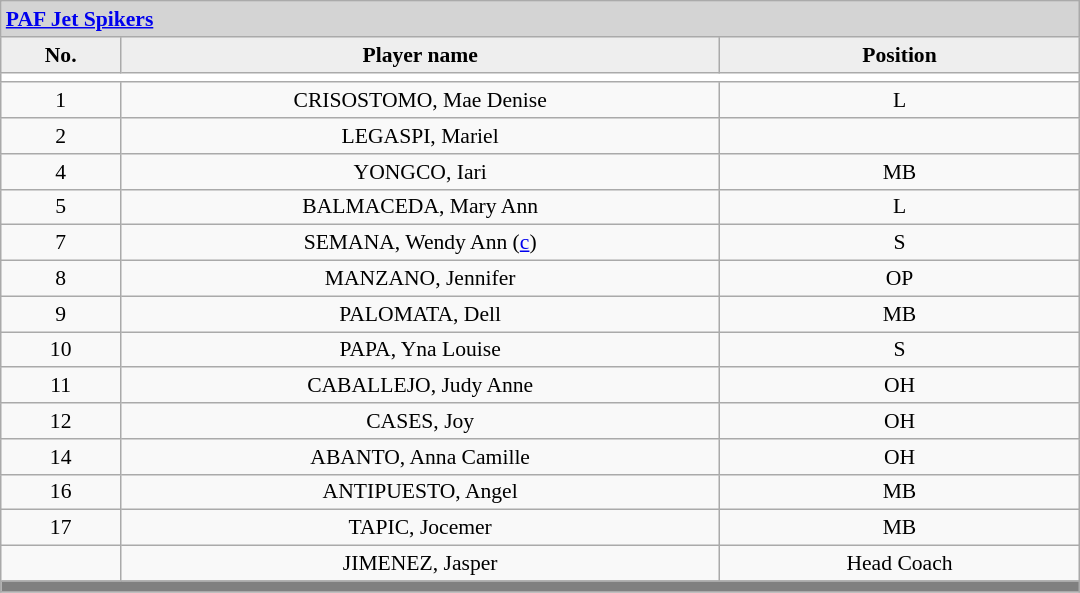<table class="wikitable collapsible autocollapse"  style="text-align:center; font-size:90%; width:50em">
<tr>
<th style="background:#D4D4D4; text-align:left;" colspan=3><a href='#'>PAF Jet Spikers</a></th>
</tr>
<tr style="background:#EEEEEE; font-weight:bold;">
<td width=10%>No.</td>
<td width=50%>Player name</td>
<td width=30%>Position</td>
</tr>
<tr style="background:#FFFFFF;">
<td colspan=3 align=center></td>
</tr>
<tr>
<td align=center>1</td>
<td>CRISOSTOMO, Mae Denise</td>
<td align=center>L</td>
</tr>
<tr>
<td align=center>2</td>
<td>LEGASPI, Mariel</td>
<td align=center></td>
</tr>
<tr>
<td align=center>4</td>
<td>YONGCO, Iari</td>
<td align=center>MB</td>
</tr>
<tr>
<td align=center>5</td>
<td>BALMACEDA, Mary Ann</td>
<td align=center>L</td>
</tr>
<tr>
<td align=center>7</td>
<td>SEMANA, Wendy Ann (<a href='#'>c</a>)</td>
<td align=center>S</td>
</tr>
<tr>
<td align=center>8</td>
<td>MANZANO, Jennifer</td>
<td align=center>OP</td>
</tr>
<tr>
<td align=center>9</td>
<td>PALOMATA, Dell</td>
<td align=center>MB</td>
</tr>
<tr>
<td align=center>10</td>
<td>PAPA, Yna Louise</td>
<td align=center>S</td>
</tr>
<tr>
<td align=center>11</td>
<td>CABALLEJO, Judy Anne</td>
<td align=center>OH</td>
</tr>
<tr>
<td align=center>12</td>
<td>CASES, Joy</td>
<td align=center>OH</td>
</tr>
<tr>
<td align=center>14</td>
<td>ABANTO, Anna Camille</td>
<td align=center>OH</td>
</tr>
<tr>
<td align=center>16</td>
<td>ANTIPUESTO, Angel</td>
<td align=center>MB</td>
</tr>
<tr>
<td align=center>17</td>
<td>TAPIC, Jocemer</td>
<td align=center>MB<br></td>
</tr>
<tr>
<td align=center></td>
<td>JIMENEZ, Jasper</td>
<td align=center>Head Coach</td>
</tr>
<tr>
<th style="background:gray;" colspan=3></th>
</tr>
<tr>
</tr>
</table>
